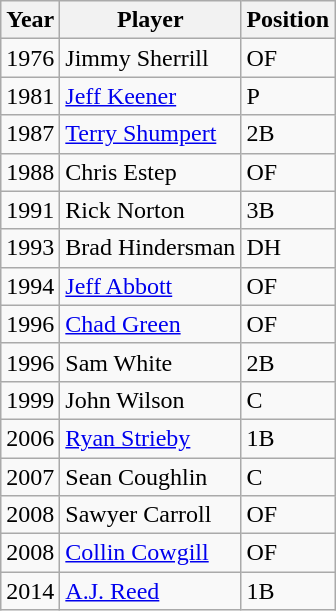<table class="wikitable">
<tr>
<th>Year</th>
<th>Player</th>
<th>Position</th>
</tr>
<tr>
<td>1976</td>
<td>Jimmy Sherrill</td>
<td>OF</td>
</tr>
<tr>
<td>1981</td>
<td><a href='#'>Jeff Keener</a></td>
<td>P</td>
</tr>
<tr>
<td>1987</td>
<td><a href='#'>Terry Shumpert</a></td>
<td>2B</td>
</tr>
<tr>
<td>1988</td>
<td>Chris Estep</td>
<td>OF</td>
</tr>
<tr>
<td>1991</td>
<td>Rick Norton</td>
<td>3B</td>
</tr>
<tr>
<td>1993</td>
<td>Brad Hindersman</td>
<td>DH</td>
</tr>
<tr>
<td>1994</td>
<td><a href='#'>Jeff Abbott</a></td>
<td>OF</td>
</tr>
<tr>
<td>1996</td>
<td><a href='#'>Chad Green</a></td>
<td>OF</td>
</tr>
<tr>
<td>1996</td>
<td>Sam White</td>
<td>2B</td>
</tr>
<tr>
<td>1999</td>
<td>John Wilson</td>
<td>C</td>
</tr>
<tr>
<td>2006</td>
<td><a href='#'>Ryan Strieby</a></td>
<td>1B</td>
</tr>
<tr>
<td>2007</td>
<td>Sean Coughlin</td>
<td>C</td>
</tr>
<tr>
<td>2008</td>
<td>Sawyer Carroll</td>
<td>OF</td>
</tr>
<tr>
<td>2008</td>
<td><a href='#'>Collin Cowgill</a></td>
<td>OF</td>
</tr>
<tr>
<td>2014</td>
<td><a href='#'>A.J. Reed</a></td>
<td>1B</td>
</tr>
</table>
